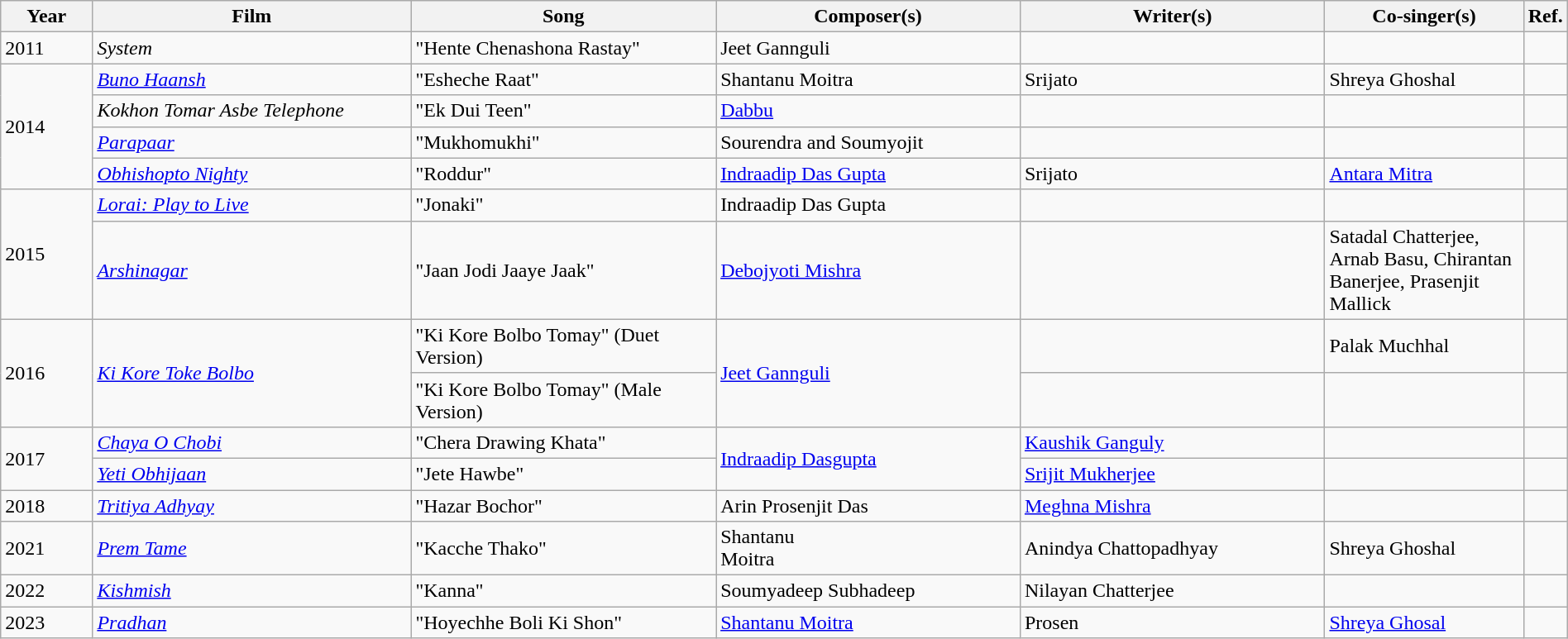<table class="wikitable sortable" width="100%">
<tr>
<th width=6%>Year</th>
<th width=21%>Film</th>
<th width=20%>Song</th>
<th width=20%>Composer(s)</th>
<th width=20%>Writer(s)</th>
<th width=20%>Co-singer(s)</th>
<th width=1%>Ref.</th>
</tr>
<tr>
<td>2011</td>
<td><em>System</em></td>
<td>"Hente Chenashona Rastay"</td>
<td>Jeet Gannguli</td>
<td></td>
<td></td>
<td></td>
</tr>
<tr>
<td rowspan="4">2014</td>
<td><em><a href='#'>Buno Haansh</a></em></td>
<td>"Esheche Raat"</td>
<td>Shantanu Moitra</td>
<td>Srijato</td>
<td>Shreya Ghoshal</td>
<td></td>
</tr>
<tr>
<td><em>Kokhon Tomar Asbe Telephone</em></td>
<td>"Ek Dui Teen"</td>
<td><a href='#'>Dabbu</a></td>
<td></td>
<td></td>
<td></td>
</tr>
<tr>
<td><em><a href='#'>Parapaar</a></em></td>
<td>"Mukhomukhi"</td>
<td>Sourendra and Soumyojit</td>
<td></td>
<td></td>
<td></td>
</tr>
<tr>
<td><em><a href='#'>Obhishopto Nighty</a></em></td>
<td>"Roddur"</td>
<td rowspam="2"><a href='#'>Indraadip Das Gupta</a></td>
<td>Srijato</td>
<td><a href='#'>Antara Mitra</a></td>
<td></td>
</tr>
<tr>
<td rowspan="2">2015</td>
<td><em><a href='#'>Lorai: Play to Live</a></em></td>
<td>"Jonaki"</td>
<td>Indraadip Das Gupta</td>
<td></td>
<td></td>
<td></td>
</tr>
<tr>
<td><em><a href='#'>Arshinagar</a></em></td>
<td>"Jaan Jodi Jaaye Jaak"</td>
<td><a href='#'>Debojyoti Mishra</a></td>
<td></td>
<td>Satadal Chatterjee, Arnab Basu, Chirantan Banerjee, Prasenjit Mallick</td>
<td></td>
</tr>
<tr>
<td rowspan="2">2016</td>
<td rowspan="2"><em><a href='#'>Ki Kore Toke Bolbo</a></em></td>
<td>"Ki Kore Bolbo Tomay" (Duet Version)</td>
<td rowspan="2"><a href='#'>Jeet Gannguli</a></td>
<td></td>
<td>Palak Muchhal</td>
<td></td>
</tr>
<tr>
<td>"Ki Kore Bolbo Tomay" (Male Version)</td>
<td></td>
<td></td>
<td></td>
</tr>
<tr>
<td rowspan="2">2017</td>
<td><em><a href='#'>Chaya O Chobi</a></em></td>
<td>"Chera Drawing Khata"</td>
<td rowspan="2"><a href='#'>Indraadip Dasgupta</a></td>
<td><a href='#'>Kaushik Ganguly</a></td>
<td></td>
<td></td>
</tr>
<tr>
<td><em><a href='#'>Yeti Obhijaan</a></em></td>
<td>"Jete Hawbe"</td>
<td><a href='#'>Srijit Mukherjee</a></td>
<td></td>
<td></td>
</tr>
<tr>
<td>2018</td>
<td><em><a href='#'>Tritiya Adhyay</a></em></td>
<td>"Hazar Bochor"</td>
<td>Arin Prosenjit Das</td>
<td><a href='#'>Meghna Mishra</a></td>
<td></td>
<td></td>
</tr>
<tr>
<td>2021</td>
<td><em><a href='#'>Prem Tame</a></em></td>
<td>"Kacche Thako"</td>
<td>Shantanu<br>Moitra</td>
<td>Anindya Chattopadhyay</td>
<td>Shreya Ghoshal</td>
<td></td>
</tr>
<tr>
<td>2022</td>
<td><em><a href='#'>Kishmish</a></em></td>
<td>"Kanna"</td>
<td>Soumyadeep Subhadeep</td>
<td>Nilayan Chatterjee</td>
<td></td>
<td></td>
</tr>
<tr>
<td>2023</td>
<td><em><a href='#'>Pradhan</a></em></td>
<td>"Hoyechhe Boli Ki Shon"</td>
<td><a href='#'>Shantanu Moitra</a></td>
<td>Prosen</td>
<td><a href='#'>Shreya Ghosal</a></td>
<td></td>
</tr>
</table>
